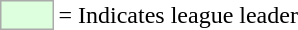<table>
<tr>
<td style="background:#DDFFDD; border:1px solid #aaa; width:2em;"></td>
<td>= Indicates league leader</td>
</tr>
</table>
